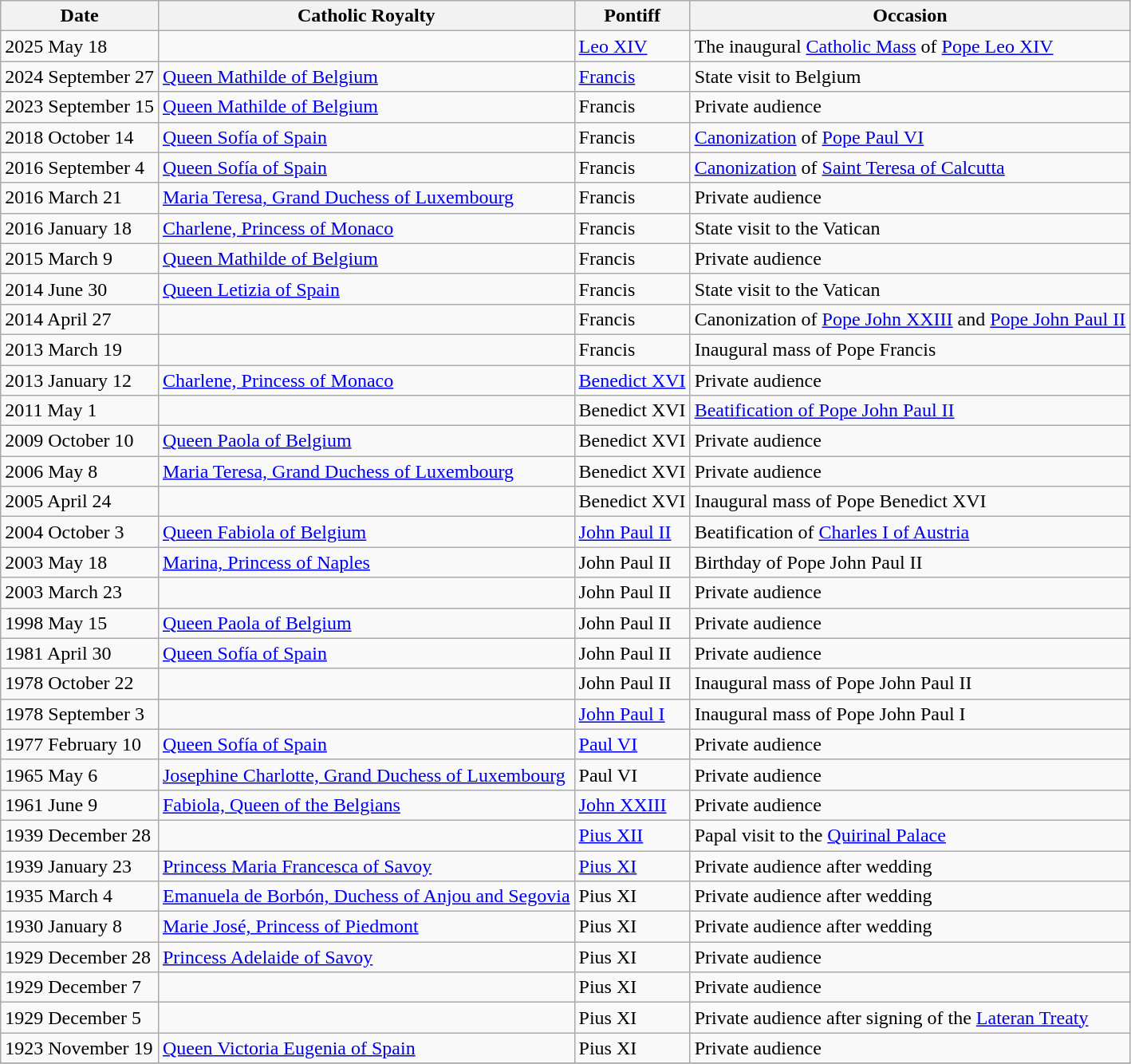<table class="wikitable sortable">
<tr>
<th>Date</th>
<th>Catholic Royalty</th>
<th>Pontiff</th>
<th>Occasion</th>
</tr>
<tr>
<td>2025 May 18</td>
<td></td>
<td><a href='#'>Leo XIV</a></td>
<td>The inaugural <a href='#'>Catholic Mass</a> of <a href='#'>Pope Leo XIV</a></td>
</tr>
<tr>
<td>2024 September 27</td>
<td><a href='#'>Queen Mathilde of Belgium</a></td>
<td><a href='#'>Francis</a></td>
<td>State visit to Belgium</td>
</tr>
<tr>
<td>2023 September 15</td>
<td><a href='#'>Queen Mathilde of Belgium</a></td>
<td>Francis</td>
<td>Private audience</td>
</tr>
<tr>
<td>2018 October 14</td>
<td><a href='#'>Queen Sofía of Spain</a></td>
<td>Francis</td>
<td><a href='#'>Canonization</a> of <a href='#'>Pope Paul VI</a></td>
</tr>
<tr>
<td>2016 September 4</td>
<td><a href='#'>Queen Sofía of Spain</a></td>
<td>Francis</td>
<td><a href='#'>Canonization</a> of <a href='#'>Saint Teresa of Calcutta</a></td>
</tr>
<tr>
<td>2016 March 21</td>
<td><a href='#'>Maria Teresa, Grand Duchess of Luxembourg</a></td>
<td>Francis</td>
<td>Private audience</td>
</tr>
<tr>
<td>2016 January 18</td>
<td><a href='#'>Charlene, Princess of Monaco</a></td>
<td>Francis</td>
<td>State visit to the Vatican</td>
</tr>
<tr>
<td>2015 March 9</td>
<td><a href='#'>Queen Mathilde of Belgium</a></td>
<td>Francis</td>
<td>Private audience</td>
</tr>
<tr>
<td>2014 June 30</td>
<td><a href='#'>Queen Letizia of Spain</a></td>
<td>Francis</td>
<td>State visit to the Vatican</td>
</tr>
<tr>
<td>2014 April 27</td>
<td></td>
<td>Francis</td>
<td>Canonization of <a href='#'>Pope John XXIII</a> and <a href='#'>Pope John Paul II</a></td>
</tr>
<tr>
<td>2013 March 19</td>
<td></td>
<td>Francis</td>
<td>Inaugural mass of Pope Francis</td>
</tr>
<tr>
<td>2013 January 12</td>
<td><a href='#'>Charlene, Princess of Monaco</a></td>
<td><a href='#'>Benedict XVI</a></td>
<td>Private audience</td>
</tr>
<tr>
<td>2011 May 1</td>
<td></td>
<td>Benedict XVI</td>
<td><a href='#'>Beatification of Pope John Paul II</a></td>
</tr>
<tr>
<td>2009 October 10</td>
<td><a href='#'>Queen Paola of Belgium</a></td>
<td>Benedict XVI</td>
<td>Private audience</td>
</tr>
<tr>
<td>2006 May 8</td>
<td><a href='#'>Maria Teresa, Grand Duchess of Luxembourg</a></td>
<td>Benedict XVI</td>
<td>Private audience</td>
</tr>
<tr>
<td>2005 April 24</td>
<td></td>
<td>Benedict XVI</td>
<td>Inaugural mass of Pope Benedict XVI</td>
</tr>
<tr>
<td>2004 October 3</td>
<td><a href='#'>Queen Fabiola of Belgium</a></td>
<td><a href='#'>John Paul II</a></td>
<td>Beatification of <a href='#'>Charles I of Austria</a></td>
</tr>
<tr>
<td>2003 May 18</td>
<td><a href='#'>Marina, Princess of Naples</a></td>
<td>John Paul II</td>
<td>Birthday of Pope John Paul II</td>
</tr>
<tr>
<td>2003 March 23</td>
<td></td>
<td>John Paul II</td>
<td>Private audience</td>
</tr>
<tr>
<td>1998 May 15</td>
<td><a href='#'>Queen Paola of Belgium</a></td>
<td>John Paul II</td>
<td>Private audience</td>
</tr>
<tr>
<td>1981 April 30</td>
<td><a href='#'>Queen Sofía of Spain</a></td>
<td>John Paul II</td>
<td>Private audience</td>
</tr>
<tr>
<td>1978 October 22</td>
<td></td>
<td>John Paul II</td>
<td>Inaugural mass of Pope John Paul II</td>
</tr>
<tr>
<td>1978 September 3</td>
<td></td>
<td><a href='#'>John Paul I</a></td>
<td>Inaugural mass of Pope John Paul I</td>
</tr>
<tr>
<td>1977 February 10</td>
<td><a href='#'>Queen Sofía of Spain</a></td>
<td><a href='#'>Paul VI</a></td>
<td>Private audience</td>
</tr>
<tr>
<td>1965 May 6</td>
<td><a href='#'>Josephine Charlotte, Grand Duchess of Luxembourg</a></td>
<td>Paul VI</td>
<td>Private audience</td>
</tr>
<tr>
<td>1961 June 9</td>
<td><a href='#'>Fabiola, Queen of the Belgians</a></td>
<td><a href='#'>John XXIII</a></td>
<td>Private audience</td>
</tr>
<tr>
<td>1939 December 28</td>
<td></td>
<td><a href='#'>Pius XII</a></td>
<td>Papal visit to the <a href='#'>Quirinal Palace</a></td>
</tr>
<tr>
<td>1939 January 23</td>
<td><a href='#'>Princess Maria Francesca of Savoy</a></td>
<td><a href='#'>Pius XI</a></td>
<td>Private audience after wedding</td>
</tr>
<tr>
<td>1935 March 4</td>
<td><a href='#'>Emanuela de Borbón, Duchess of Anjou and Segovia</a></td>
<td>Pius XI</td>
<td>Private audience after wedding</td>
</tr>
<tr>
<td>1930 January 8</td>
<td><a href='#'>Marie José, Princess of Piedmont</a></td>
<td>Pius XI</td>
<td>Private audience after wedding</td>
</tr>
<tr>
<td>1929 December 28</td>
<td><a href='#'>Princess Adelaide of Savoy</a></td>
<td>Pius XI</td>
<td>Private audience</td>
</tr>
<tr>
<td>1929 December 7</td>
<td></td>
<td>Pius XI</td>
<td>Private audience</td>
</tr>
<tr>
<td>1929 December 5</td>
<td></td>
<td>Pius XI</td>
<td>Private audience after signing of the <a href='#'>Lateran Treaty</a></td>
</tr>
<tr>
<td>1923 November 19</td>
<td><a href='#'>Queen Victoria Eugenia of Spain</a></td>
<td>Pius XI</td>
<td>Private audience</td>
</tr>
<tr>
</tr>
</table>
